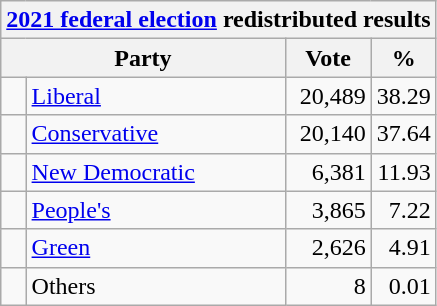<table class="wikitable">
<tr>
<th colspan="4"><a href='#'>2021 federal election</a> redistributed results</th>
</tr>
<tr>
<th bgcolor="#DDDDFF" width="130px" colspan="2">Party</th>
<th bgcolor="#DDDDFF" width="50px">Vote</th>
<th bgcolor="#DDDDFF" width="30px">%</th>
</tr>
<tr>
<td> </td>
<td><a href='#'>Liberal</a></td>
<td align=right>20,489</td>
<td align=right>38.29</td>
</tr>
<tr>
<td> </td>
<td><a href='#'>Conservative</a></td>
<td align=right>20,140</td>
<td align=right>37.64</td>
</tr>
<tr>
<td> </td>
<td><a href='#'>New Democratic</a></td>
<td align=right>6,381</td>
<td align=right>11.93</td>
</tr>
<tr>
<td> </td>
<td><a href='#'>People's</a></td>
<td align=right>3,865</td>
<td align=right>7.22</td>
</tr>
<tr>
<td> </td>
<td><a href='#'>Green</a></td>
<td align=right>2,626</td>
<td align=right>4.91</td>
</tr>
<tr>
<td> </td>
<td>Others</td>
<td align=right>8</td>
<td align=right>0.01</td>
</tr>
</table>
